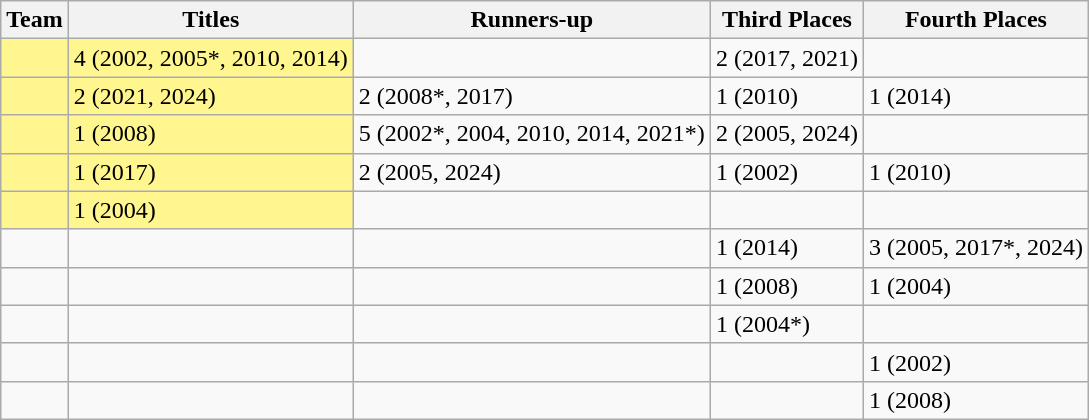<table class=wikitable>
<tr>
<th>Team</th>
<th>Titles</th>
<th>Runners-up</th>
<th>Third Places</th>
<th>Fourth Places</th>
</tr>
<tr>
<td style=background:#FFF68F></td>
<td style=background:#FFF68F>4 (2002, 2005*, 2010, 2014)</td>
<td></td>
<td>2 (2017, 2021)</td>
<td></td>
</tr>
<tr>
<td style=background:#FFF68F></td>
<td style=background:#FFF68F>2 (2021, 2024)</td>
<td>2 (2008*, 2017)</td>
<td>1 (2010)</td>
<td>1 (2014)</td>
</tr>
<tr>
<td style=background:#FFF68F></td>
<td style=background:#FFF68F>1 (2008)</td>
<td>5 (2002*, 2004, 2010, 2014, 2021*)</td>
<td>2 (2005, 2024)</td>
<td></td>
</tr>
<tr>
<td style=background:#FFF68F></td>
<td style=background:#FFF68F>1 (2017)</td>
<td>2 (2005, 2024)</td>
<td>1 (2002)</td>
<td>1 (2010)</td>
</tr>
<tr>
<td style=background:#FFF68F></td>
<td style=background:#FFF68F>1 (2004)</td>
<td></td>
<td></td>
<td></td>
</tr>
<tr>
<td></td>
<td></td>
<td></td>
<td>1 (2014)</td>
<td>3 (2005, 2017*, 2024)</td>
</tr>
<tr>
<td></td>
<td></td>
<td></td>
<td>1 (2008)</td>
<td>1 (2004)</td>
</tr>
<tr>
<td></td>
<td></td>
<td></td>
<td>1 (2004*)</td>
<td></td>
</tr>
<tr>
<td></td>
<td></td>
<td></td>
<td></td>
<td>1 (2002)</td>
</tr>
<tr>
<td></td>
<td></td>
<td></td>
<td></td>
<td>1 (2008)</td>
</tr>
</table>
